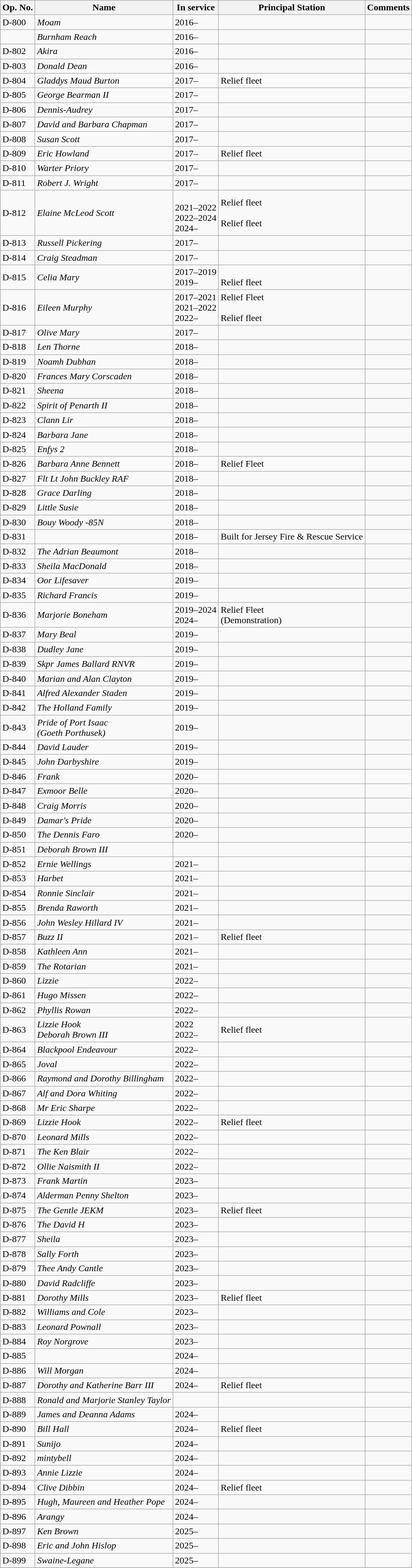<table class="wikitable">
<tr>
<th>Op. No.</th>
<th>Name</th>
<th>In service</th>
<th>Principal Station</th>
<th>Comments</th>
</tr>
<tr>
<td>D-800</td>
<td><em>Moam</em></td>
<td>2016–</td>
<td></td>
<td></td>
</tr>
<tr>
<td></td>
<td><em>Burnham Reach</em></td>
<td>2016–</td>
<td></td>
<td></td>
</tr>
<tr>
<td>D-802</td>
<td><em>Akira</em></td>
<td>2016–</td>
<td></td>
<td></td>
</tr>
<tr>
<td>D-803</td>
<td><em>Donald Dean</em></td>
<td>2016–</td>
<td></td>
<td></td>
</tr>
<tr>
<td>D-804</td>
<td><em>Gladdys Maud Burton</em></td>
<td>2017–</td>
<td>Relief fleet</td>
<td></td>
</tr>
<tr>
<td>D-805</td>
<td><em>George Bearman II</em></td>
<td>2017–</td>
<td></td>
<td></td>
</tr>
<tr>
<td>D-806</td>
<td><em>Dennis-Audrey</em></td>
<td>2017–</td>
<td></td>
<td></td>
</tr>
<tr>
<td>D-807</td>
<td><em>David and Barbara Chapman</em></td>
<td>2017–</td>
<td></td>
<td></td>
</tr>
<tr>
<td>D-808</td>
<td><em>Susan Scott</em></td>
<td>2017–</td>
<td></td>
<td></td>
</tr>
<tr>
<td>D-809</td>
<td><em>Eric Howland</em></td>
<td>2017–</td>
<td>Relief fleet</td>
<td></td>
</tr>
<tr>
<td>D-810</td>
<td><em>Warter Priory</em></td>
<td>2017–</td>
<td></td>
<td></td>
</tr>
<tr>
<td>D-811</td>
<td><em>Robert J. Wright</em></td>
<td>2017–</td>
<td></td>
<td></td>
</tr>
<tr>
<td>D-812</td>
<td><em>Elaine McLeod Scott</em></td>
<td><br>2021–2022<br>2022–2024<br>2024–</td>
<td>Relief fleet<br><br>Relief fleet<br></td>
<td></td>
</tr>
<tr>
<td>D-813</td>
<td><em>Russell Pickering</em></td>
<td>2017–</td>
<td></td>
<td></td>
</tr>
<tr>
<td>D-814</td>
<td><em>Craig Steadman</em></td>
<td>2017–</td>
<td></td>
<td></td>
</tr>
<tr>
<td>D-815</td>
<td><em>Celia Mary</em></td>
<td>2017–2019<br>2019–</td>
<td><br>Relief fleet</td>
<td></td>
</tr>
<tr>
<td>D-816</td>
<td><em>Eileen Murphy</em></td>
<td>2017–2021<br>2021–2022<br>2022–</td>
<td>Relief Fleet<br><br>Relief fleet</td>
<td></td>
</tr>
<tr>
<td>D-817</td>
<td><em>Olive Mary</em></td>
<td>2017–</td>
<td></td>
<td></td>
</tr>
<tr>
<td>D-818</td>
<td><em>Len Thorne </em></td>
<td>2018–</td>
<td></td>
<td></td>
</tr>
<tr>
<td>D-819</td>
<td><em>Noamh Dubhan</em></td>
<td>2018–</td>
<td></td>
<td></td>
</tr>
<tr>
<td>D-820</td>
<td><em>Frances Mary Corscaden</em></td>
<td>2018–</td>
<td></td>
<td></td>
</tr>
<tr>
<td>D-821</td>
<td><em>Sheena</em></td>
<td>2018–</td>
<td></td>
<td></td>
</tr>
<tr>
<td>D-822</td>
<td><em>Spirit of Penarth II</em></td>
<td>2018–</td>
<td></td>
<td></td>
</tr>
<tr>
<td>D-823</td>
<td><em>Clann Lir</em></td>
<td>2018–</td>
<td></td>
<td></td>
</tr>
<tr>
<td>D-824</td>
<td><em>Barbara Jane</em></td>
<td>2018–</td>
<td></td>
<td></td>
</tr>
<tr>
<td>D-825</td>
<td><em>Enfys 2</em></td>
<td>2018–</td>
<td></td>
<td></td>
</tr>
<tr>
<td>D-826</td>
<td><em>Barbara Anne Bennett</em></td>
<td>2018–</td>
<td>Relief Fleet</td>
<td></td>
</tr>
<tr>
<td>D-827</td>
<td><em>Flt Lt John Buckley RAF</em></td>
<td>2018–</td>
<td></td>
<td></td>
</tr>
<tr>
<td>D-828</td>
<td><em>Grace Darling</em></td>
<td>2018–</td>
<td></td>
<td></td>
</tr>
<tr>
<td>D-829</td>
<td><em>Little Susie</em></td>
<td>2018–</td>
<td></td>
<td></td>
</tr>
<tr>
<td>D-830</td>
<td><em>Bouy Woody -85N</em></td>
<td>2018–</td>
<td></td>
<td></td>
</tr>
<tr>
<td>D-831</td>
<td></td>
<td>2018–</td>
<td>Built for Jersey Fire & Rescue Service</td>
<td></td>
</tr>
<tr>
<td>D-832</td>
<td><em>The Adrian Beaumont</em></td>
<td>2018–</td>
<td></td>
<td></td>
</tr>
<tr>
<td>D-833</td>
<td><em>Sheila MacDonald</em></td>
<td>2018–</td>
<td></td>
<td></td>
</tr>
<tr>
<td>D-834</td>
<td><em>Oor Lifesaver</em></td>
<td>2019–</td>
<td></td>
<td></td>
</tr>
<tr>
<td>D-835</td>
<td><em>Richard Francis</em></td>
<td>2019–</td>
<td></td>
<td></td>
</tr>
<tr>
<td>D-836</td>
<td><em>Marjorie Boneham</em></td>
<td>2019–2024<br>2024–</td>
<td>Relief Fleet<br> (Demonstration)</td>
<td></td>
</tr>
<tr>
<td>D-837</td>
<td><em>Mary Beal</em></td>
<td>2019–</td>
<td></td>
<td></td>
</tr>
<tr>
<td>D-838</td>
<td><em>Dudley Jane</em></td>
<td>2019–</td>
<td></td>
<td></td>
</tr>
<tr>
<td>D-839</td>
<td><em>Skpr James Ballard RNVR </em></td>
<td>2019–</td>
<td></td>
<td></td>
</tr>
<tr>
<td>D-840</td>
<td><em>Marian and Alan Clayton</em></td>
<td>2019–</td>
<td></td>
<td></td>
</tr>
<tr>
<td>D-841</td>
<td><em>Alfred Alexander Staden</em></td>
<td>2019–</td>
<td></td>
<td></td>
</tr>
<tr>
<td>D-842</td>
<td><em>The Holland Family</em></td>
<td>2019–</td>
<td></td>
<td></td>
</tr>
<tr>
<td>D-843</td>
<td><em>Pride of Port Isaac<br>(Goeth Porthusek)</em></td>
<td>2019–</td>
<td></td>
<td></td>
</tr>
<tr>
<td>D-844</td>
<td><em>David Lauder</em></td>
<td>2019–</td>
<td></td>
<td></td>
</tr>
<tr>
<td>D-845</td>
<td><em>John Darbyshire</em></td>
<td>2019–</td>
<td></td>
<td></td>
</tr>
<tr>
<td>D-846</td>
<td><em>Frank</em></td>
<td>2020–</td>
<td></td>
<td></td>
</tr>
<tr>
<td>D-847</td>
<td><em>Exmoor Belle</em></td>
<td>2020–</td>
<td></td>
<td></td>
</tr>
<tr>
<td>D-848</td>
<td><em>Craig Morris</em></td>
<td>2020–</td>
<td></td>
<td></td>
</tr>
<tr>
<td>D-849</td>
<td><em>Damar's Pride</em></td>
<td>2020–</td>
<td></td>
<td></td>
</tr>
<tr>
<td>D-850</td>
<td><em>The Dennis Faro</em></td>
<td>2020–</td>
<td></td>
<td></td>
</tr>
<tr>
<td>D-851</td>
<td><em>Deborah Brown III</em></td>
<td></td>
<td></td>
<td></td>
</tr>
<tr>
<td>D-852</td>
<td><em>Ernie Wellings</em></td>
<td>2021–</td>
<td></td>
<td></td>
</tr>
<tr>
<td>D-853</td>
<td><em>Harbet</em></td>
<td>2021–</td>
<td></td>
<td></td>
</tr>
<tr>
<td>D-854</td>
<td><em>Ronnie Sinclair</em></td>
<td>2021–</td>
<td></td>
<td></td>
</tr>
<tr>
<td>D-855</td>
<td><em>Brenda Raworth</em></td>
<td>2021–</td>
<td></td>
<td></td>
</tr>
<tr>
<td>D-856</td>
<td><em>John Wesley Hillard IV</em></td>
<td>2021–</td>
<td></td>
<td></td>
</tr>
<tr>
<td>D-857</td>
<td><em>Buzz II</em></td>
<td>2021–</td>
<td>Relief fleet</td>
<td></td>
</tr>
<tr>
<td>D-858</td>
<td><em>Kathleen Ann</em></td>
<td>2021–</td>
<td></td>
<td></td>
</tr>
<tr>
<td>D-859</td>
<td><em>The Rotarian</em></td>
<td>2021–</td>
<td></td>
<td></td>
</tr>
<tr>
<td>D-860</td>
<td><em>Lizzie</em></td>
<td>2022–</td>
<td></td>
<td></td>
</tr>
<tr>
<td>D-861</td>
<td><em>Hugo Missen</em></td>
<td>2022–</td>
<td></td>
<td></td>
</tr>
<tr>
<td>D-862</td>
<td><em>Phyllis Rowan</em></td>
<td>2022–</td>
<td></td>
<td></td>
</tr>
<tr>
<td>D-863</td>
<td><em>Lizzie Hook</em><br><em>Deborah Brown III</em></td>
<td>2022<br>2022–</td>
<td>Relief fleet<br></td>
<td></td>
</tr>
<tr>
<td>D-864</td>
<td><em>Blackpool Endeavour</em></td>
<td>2022–</td>
<td></td>
<td></td>
</tr>
<tr>
<td>D-865</td>
<td><em>Joval</em></td>
<td>2022–</td>
<td></td>
<td></td>
</tr>
<tr>
<td>D-866</td>
<td><em>Raymond and Dorothy Billingham</em></td>
<td>2022–</td>
<td></td>
<td></td>
</tr>
<tr>
<td>D-867</td>
<td><em>Alf and Dora Whiting</em></td>
<td>2022–</td>
<td></td>
<td></td>
</tr>
<tr>
<td>D-868</td>
<td><em>Mr Eric Sharpe</em></td>
<td>2022–</td>
<td></td>
<td></td>
</tr>
<tr>
<td>D-869</td>
<td><em>Lizzie Hook</em></td>
<td>2022–</td>
<td>Relief fleet</td>
<td></td>
</tr>
<tr>
<td>D-870</td>
<td><em>Leonard Mills</em></td>
<td>2022–</td>
<td></td>
<td></td>
</tr>
<tr>
<td>D-871</td>
<td><em>The Ken Blair</em></td>
<td>2022–</td>
<td></td>
<td></td>
</tr>
<tr>
<td>D-872</td>
<td><em>Ollie Naismith II</em></td>
<td>2022–</td>
<td></td>
<td></td>
</tr>
<tr>
<td>D-873</td>
<td><em>Frank Martin</em></td>
<td>2023–</td>
<td></td>
<td></td>
</tr>
<tr>
<td>D-874</td>
<td><em>Alderman Penny Shelton</em></td>
<td>2023–</td>
<td></td>
<td></td>
</tr>
<tr>
<td>D-875</td>
<td><em>The Gentle JEKM</em></td>
<td>2023–</td>
<td>Relief fleet</td>
<td></td>
</tr>
<tr>
<td>D-876</td>
<td><em>The David H</em></td>
<td>2023–</td>
<td></td>
<td></td>
</tr>
<tr>
<td>D-877</td>
<td><em>Sheila</em></td>
<td>2023–</td>
<td></td>
<td></td>
</tr>
<tr>
<td>D-878</td>
<td><em>Sally Forth</em></td>
<td>2023–</td>
<td></td>
<td></td>
</tr>
<tr>
<td>D-879</td>
<td><em>Thee Andy Cantle</em></td>
<td>2023–</td>
<td></td>
<td></td>
</tr>
<tr>
<td>D-880</td>
<td><em>David Radcliffe</em></td>
<td>2023–</td>
<td></td>
<td></td>
</tr>
<tr>
<td>D-881</td>
<td><em>Dorothy Mills</em></td>
<td>2023–</td>
<td>Relief fleet</td>
<td></td>
</tr>
<tr>
<td>D-882</td>
<td><em>Williams and Cole</em></td>
<td>2023–</td>
<td></td>
<td></td>
</tr>
<tr>
<td>D-883</td>
<td><em>Leonard Pownall</em></td>
<td>2023–</td>
<td></td>
<td></td>
</tr>
<tr>
<td>D-884</td>
<td><em>Roy Norgrove</em></td>
<td>2023–</td>
<td></td>
<td></td>
</tr>
<tr>
<td>D-885</td>
<td></td>
<td>2024–</td>
<td></td>
<td></td>
</tr>
<tr>
<td>D-886</td>
<td><em>Will Morgan</em></td>
<td>2024–</td>
<td></td>
<td></td>
</tr>
<tr>
<td>D-887</td>
<td><em>Dorothy and Katherine Barr III</em></td>
<td>2024–</td>
<td>Relief fleet</td>
<td></td>
</tr>
<tr>
<td>D-888</td>
<td><em>Ronald and Marjorie Stanley Taylor</em></td>
<td></td>
<td></td>
<td></td>
</tr>
<tr>
<td>D-889</td>
<td><em>James and Deanna Adams</em></td>
<td>2024–</td>
<td></td>
<td></td>
</tr>
<tr>
<td>D-890</td>
<td><em>Bill Hall</em></td>
<td>2024–</td>
<td>Relief fleet</td>
<td></td>
</tr>
<tr>
<td>D-891</td>
<td><em>Sunijo</em></td>
<td>2024–</td>
<td></td>
<td></td>
</tr>
<tr>
<td>D-892</td>
<td><em>mintybell</em></td>
<td>2024–</td>
<td></td>
<td></td>
</tr>
<tr>
<td>D-893</td>
<td><em>Annie Lizzie</em></td>
<td>2024–</td>
<td></td>
<td></td>
</tr>
<tr>
<td>D-894</td>
<td><em>Clive Dibbin</em></td>
<td>2024–</td>
<td>Relief fleet</td>
<td></td>
</tr>
<tr>
<td>D-895</td>
<td><em>Hugh, Maureen and Heather Pope</em></td>
<td>2024–</td>
<td></td>
<td></td>
</tr>
<tr>
<td>D-896</td>
<td><em>Arangy</em></td>
<td>2024–</td>
<td></td>
<td></td>
</tr>
<tr>
<td>D-897</td>
<td><em>Ken Brown</em></td>
<td>2025–</td>
<td></td>
<td></td>
</tr>
<tr>
<td>D-898</td>
<td><em>Eric and John Hislop</em></td>
<td>2025–</td>
<td></td>
<td></td>
</tr>
<tr>
<td>D-899</td>
<td><em>Swaine-Legane</em></td>
<td>2025–</td>
<td></td>
<td></td>
</tr>
<tr>
</tr>
</table>
